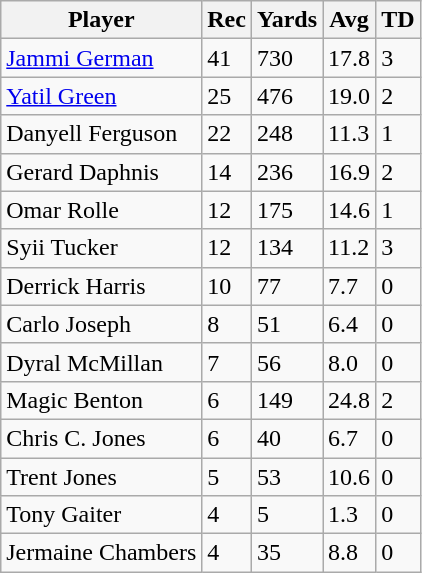<table class="wikitable">
<tr>
<th>Player</th>
<th>Rec</th>
<th>Yards</th>
<th>Avg</th>
<th>TD</th>
</tr>
<tr>
<td><a href='#'>Jammi German</a></td>
<td>41</td>
<td>730</td>
<td>17.8</td>
<td>3</td>
</tr>
<tr>
<td><a href='#'>Yatil Green</a></td>
<td>25</td>
<td>476</td>
<td>19.0</td>
<td>2</td>
</tr>
<tr>
<td>Danyell Ferguson</td>
<td>22</td>
<td>248</td>
<td>11.3</td>
<td>1</td>
</tr>
<tr>
<td>Gerard Daphnis</td>
<td>14</td>
<td>236</td>
<td>16.9</td>
<td>2</td>
</tr>
<tr>
<td>Omar Rolle</td>
<td>12</td>
<td>175</td>
<td>14.6</td>
<td>1</td>
</tr>
<tr>
<td>Syii Tucker</td>
<td>12</td>
<td>134</td>
<td>11.2</td>
<td>3</td>
</tr>
<tr>
<td>Derrick Harris</td>
<td>10</td>
<td>77</td>
<td>7.7</td>
<td>0</td>
</tr>
<tr>
<td>Carlo Joseph</td>
<td>8</td>
<td>51</td>
<td>6.4</td>
<td>0</td>
</tr>
<tr>
<td>Dyral McMillan</td>
<td>7</td>
<td>56</td>
<td>8.0</td>
<td>0</td>
</tr>
<tr>
<td>Magic Benton</td>
<td>6</td>
<td>149</td>
<td>24.8</td>
<td>2</td>
</tr>
<tr>
<td>Chris C. Jones</td>
<td>6</td>
<td>40</td>
<td>6.7</td>
<td>0</td>
</tr>
<tr>
<td>Trent Jones</td>
<td>5</td>
<td>53</td>
<td>10.6</td>
<td>0</td>
</tr>
<tr>
<td>Tony Gaiter</td>
<td>4</td>
<td>5</td>
<td>1.3</td>
<td>0</td>
</tr>
<tr>
<td>Jermaine Chambers</td>
<td>4</td>
<td>35</td>
<td>8.8</td>
<td>0</td>
</tr>
</table>
